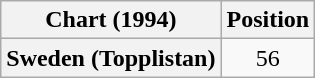<table class="wikitable plainrowheaders" style="text-align:center">
<tr>
<th scope="col">Chart (1994)</th>
<th scope="col">Position</th>
</tr>
<tr>
<th scope="row">Sweden (Topplistan)</th>
<td>56</td>
</tr>
</table>
